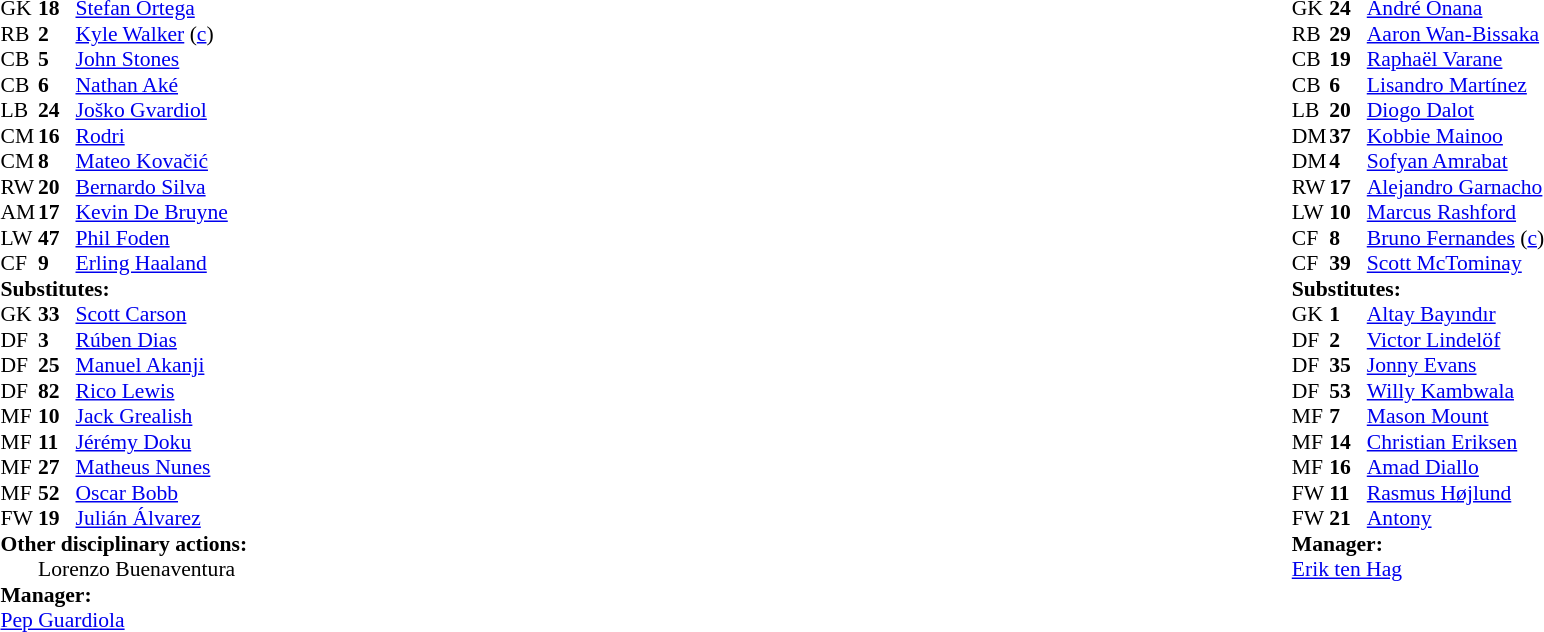<table width="100%">
<tr>
<td valign="top" width="40%"><br><table style="font-size:90%" cellspacing="0" cellpadding="0">
<tr>
<th width=25></th>
<th width=25></th>
</tr>
<tr>
<td>GK</td>
<td><strong>18</strong></td>
<td> <a href='#'>Stefan Ortega</a></td>
</tr>
<tr>
<td>RB</td>
<td><strong>2</strong></td>
<td> <a href='#'>Kyle Walker</a> (<a href='#'>c</a>)</td>
</tr>
<tr>
<td>CB</td>
<td><strong>5</strong></td>
<td> <a href='#'>John Stones</a></td>
</tr>
<tr>
<td>CB</td>
<td><strong>6</strong></td>
<td> <a href='#'>Nathan Aké</a></td>
<td></td>
<td></td>
</tr>
<tr>
<td>LB</td>
<td><strong>24</strong></td>
<td> <a href='#'>Joško Gvardiol</a></td>
</tr>
<tr>
<td>CM</td>
<td><strong>16</strong></td>
<td> <a href='#'>Rodri</a></td>
</tr>
<tr>
<td>CM</td>
<td><strong>8</strong></td>
<td> <a href='#'>Mateo Kovačić</a></td>
<td></td>
<td></td>
</tr>
<tr>
<td>RW</td>
<td><strong>20</strong></td>
<td> <a href='#'>Bernardo Silva</a></td>
</tr>
<tr>
<td>AM</td>
<td><strong>17</strong></td>
<td> <a href='#'>Kevin De Bruyne</a></td>
<td></td>
<td></td>
</tr>
<tr>
<td>LW</td>
<td><strong>47</strong></td>
<td> <a href='#'>Phil Foden</a></td>
</tr>
<tr>
<td>CF</td>
<td><strong>9</strong></td>
<td> <a href='#'>Erling Haaland</a></td>
</tr>
<tr>
<td colspan=3><strong>Substitutes:</strong></td>
</tr>
<tr>
<td>GK</td>
<td><strong>33</strong></td>
<td> <a href='#'>Scott Carson</a></td>
</tr>
<tr>
<td>DF</td>
<td><strong>3</strong></td>
<td> <a href='#'>Rúben Dias</a></td>
</tr>
<tr>
<td>DF</td>
<td><strong>25</strong></td>
<td> <a href='#'>Manuel Akanji</a></td>
<td></td>
<td></td>
</tr>
<tr>
<td>DF</td>
<td><strong>82</strong></td>
<td> <a href='#'>Rico Lewis</a></td>
</tr>
<tr>
<td>MF</td>
<td><strong>10</strong></td>
<td> <a href='#'>Jack Grealish</a></td>
</tr>
<tr>
<td>MF</td>
<td><strong>11</strong></td>
<td> <a href='#'>Jérémy Doku</a></td>
<td></td>
<td></td>
</tr>
<tr>
<td>MF</td>
<td><strong>27</strong></td>
<td> <a href='#'>Matheus Nunes</a></td>
</tr>
<tr>
<td>MF</td>
<td><strong>52</strong></td>
<td> <a href='#'>Oscar Bobb</a></td>
</tr>
<tr>
<td>FW</td>
<td><strong>19</strong></td>
<td> <a href='#'>Julián Álvarez</a></td>
<td></td>
<td></td>
</tr>
<tr>
<td colspan=3><strong>Other disciplinary actions:</strong></td>
</tr>
<tr>
<td></td>
<td colspan=2> Lorenzo Buenaventura</td>
<td></td>
</tr>
<tr>
<td colspan=3><strong>Manager:</strong></td>
</tr>
<tr>
<td colspan=3> <a href='#'>Pep Guardiola</a></td>
</tr>
</table>
</td>
<td valign="top"></td>
<td valign="top" width="50%"><br><table style="font-size:90%; margin:auto" cellspacing="0" cellpadding="0">
<tr>
<th width=25></th>
<th width=25></th>
</tr>
<tr>
<td>GK</td>
<td><strong>24</strong></td>
<td> <a href='#'>André Onana</a></td>
</tr>
<tr>
<td>RB</td>
<td><strong>29</strong></td>
<td> <a href='#'>Aaron Wan-Bissaka</a></td>
</tr>
<tr>
<td>CB</td>
<td><strong>19</strong></td>
<td> <a href='#'>Raphaël Varane</a></td>
</tr>
<tr>
<td>CB</td>
<td><strong>6</strong></td>
<td> <a href='#'>Lisandro Martínez</a></td>
<td></td>
<td></td>
</tr>
<tr>
<td>LB</td>
<td><strong>20</strong></td>
<td> <a href='#'>Diogo Dalot</a></td>
</tr>
<tr>
<td>DM</td>
<td><strong>37</strong></td>
<td> <a href='#'>Kobbie Mainoo</a></td>
<td></td>
</tr>
<tr>
<td>DM</td>
<td><strong>4</strong></td>
<td> <a href='#'>Sofyan Amrabat</a></td>
</tr>
<tr>
<td>RW</td>
<td><strong>17</strong></td>
<td> <a href='#'>Alejandro Garnacho</a></td>
<td></td>
<td></td>
</tr>
<tr>
<td>LW</td>
<td><strong>10</strong></td>
<td> <a href='#'>Marcus Rashford</a></td>
<td></td>
<td></td>
</tr>
<tr>
<td>CF</td>
<td><strong>8</strong></td>
<td> <a href='#'>Bruno Fernandes</a> (<a href='#'>c</a>)</td>
</tr>
<tr>
<td>CF</td>
<td><strong>39</strong></td>
<td> <a href='#'>Scott McTominay</a></td>
<td></td>
<td></td>
</tr>
<tr>
<td colspan=3><strong>Substitutes:</strong></td>
</tr>
<tr>
<td>GK</td>
<td><strong>1</strong></td>
<td> <a href='#'>Altay Bayındır</a></td>
</tr>
<tr>
<td>DF</td>
<td><strong>2</strong></td>
<td> <a href='#'>Victor Lindelöf</a></td>
<td></td>
<td></td>
</tr>
<tr>
<td>DF</td>
<td><strong>35</strong></td>
<td> <a href='#'>Jonny Evans</a></td>
<td></td>
<td></td>
</tr>
<tr>
<td>DF</td>
<td><strong>53</strong></td>
<td> <a href='#'>Willy Kambwala</a></td>
</tr>
<tr>
<td>MF</td>
<td><strong>7</strong></td>
<td> <a href='#'>Mason Mount</a></td>
<td></td>
<td></td>
</tr>
<tr>
<td>MF</td>
<td><strong>14</strong></td>
<td> <a href='#'>Christian Eriksen</a></td>
</tr>
<tr>
<td>MF</td>
<td><strong>16</strong></td>
<td> <a href='#'>Amad Diallo</a></td>
</tr>
<tr>
<td>FW</td>
<td><strong>11</strong></td>
<td> <a href='#'>Rasmus Højlund</a></td>
<td></td>
<td></td>
</tr>
<tr>
<td>FW</td>
<td><strong>21</strong></td>
<td> <a href='#'>Antony</a></td>
</tr>
<tr>
<td colspan=3><strong>Manager:</strong></td>
</tr>
<tr>
<td colspan=3> <a href='#'>Erik ten Hag</a></td>
</tr>
</table>
</td>
</tr>
</table>
